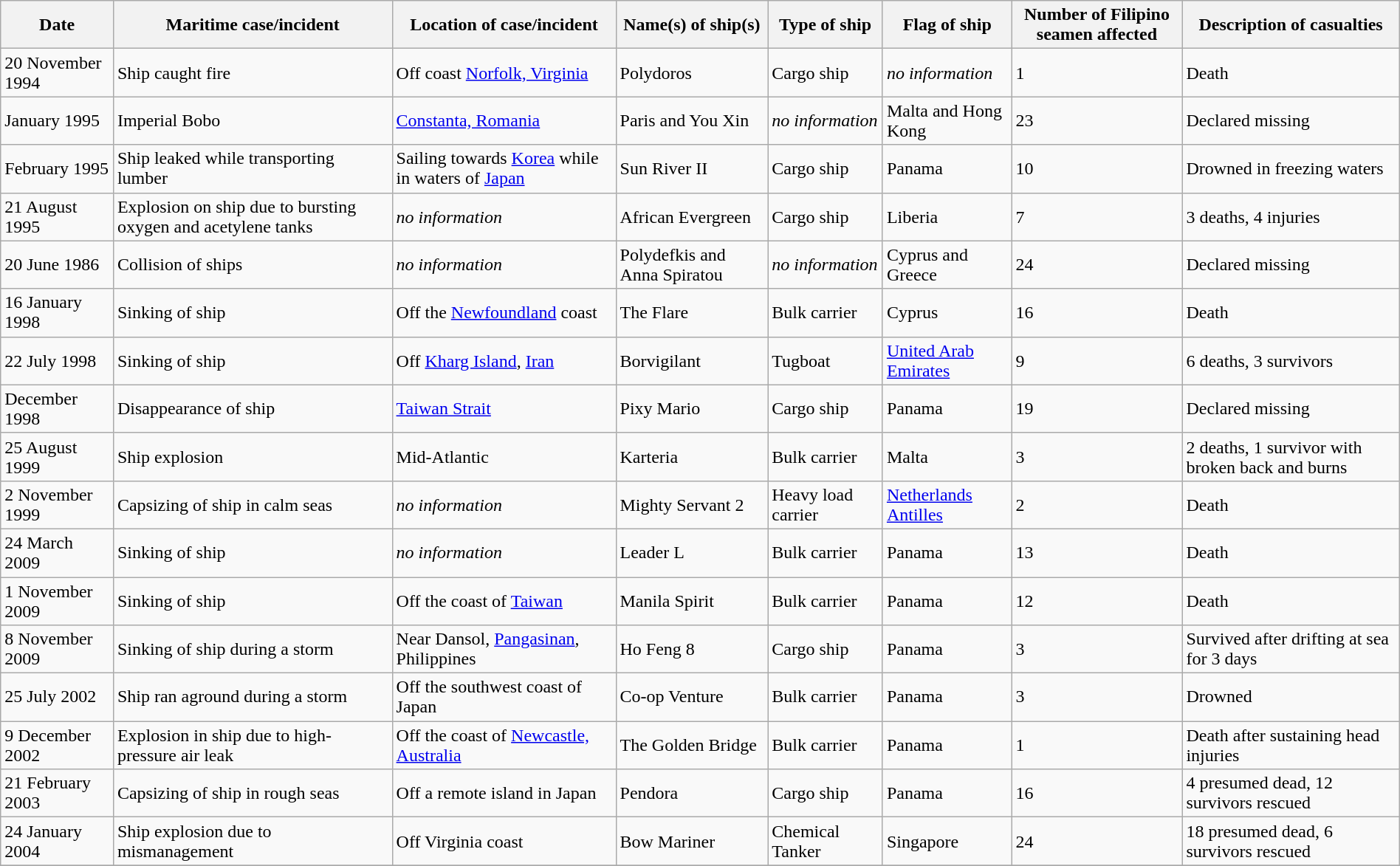<table class="wikitable" style="margin: 1em auto 1em auto;">
<tr>
<th scope="col">Date</th>
<th scope="col">Maritime case/incident</th>
<th scope="col">Location of case/incident</th>
<th scope="col">Name(s) of ship(s)</th>
<th scope="col">Type of ship</th>
<th scope="col">Flag of ship</th>
<th scope="col">Number of Filipino seamen affected</th>
<th scope="col">Description of casualties</th>
</tr>
<tr>
<td>20 November 1994</td>
<td>Ship caught fire</td>
<td>Off coast <a href='#'>Norfolk, Virginia</a></td>
<td>Polydoros</td>
<td>Cargo ship</td>
<td><em>no information</em></td>
<td>1</td>
<td>Death</td>
</tr>
<tr>
<td>January 1995</td>
<td>Imperial Bobo</td>
<td><a href='#'>Constanta, Romania</a></td>
<td>Paris and You Xin</td>
<td><em>no information</em></td>
<td>Malta and Hong Kong</td>
<td>23</td>
<td>Declared missing</td>
</tr>
<tr>
<td>February 1995</td>
<td>Ship leaked while transporting lumber</td>
<td>Sailing towards <a href='#'>Korea</a> while in waters of <a href='#'>Japan</a></td>
<td>Sun River II</td>
<td>Cargo ship</td>
<td>Panama</td>
<td>10</td>
<td>Drowned in freezing waters</td>
</tr>
<tr>
<td>21 August 1995</td>
<td>Explosion on ship due to bursting oxygen and acetylene tanks</td>
<td><em>no information</em></td>
<td>African Evergreen</td>
<td>Cargo ship</td>
<td>Liberia</td>
<td>7</td>
<td>3 deaths, 4 injuries</td>
</tr>
<tr>
<td>20 June 1986</td>
<td>Collision of ships</td>
<td><em>no information</em></td>
<td>Polydefkis and Anna Spiratou</td>
<td><em>no information</em></td>
<td>Cyprus and Greece</td>
<td>24</td>
<td>Declared missing</td>
</tr>
<tr>
<td>16 January 1998</td>
<td>Sinking of ship</td>
<td>Off the <a href='#'>Newfoundland</a> coast</td>
<td>The Flare</td>
<td>Bulk carrier</td>
<td>Cyprus</td>
<td>16</td>
<td>Death</td>
</tr>
<tr>
<td>22 July 1998</td>
<td>Sinking of ship</td>
<td>Off <a href='#'>Kharg Island</a>, <a href='#'>Iran</a></td>
<td>Borvigilant</td>
<td>Tugboat</td>
<td><a href='#'>United Arab Emirates</a></td>
<td>9</td>
<td>6 deaths, 3 survivors</td>
</tr>
<tr>
<td>December 1998</td>
<td>Disappearance of ship</td>
<td><a href='#'>Taiwan Strait</a></td>
<td>Pixy Mario</td>
<td>Cargo ship</td>
<td>Panama</td>
<td>19</td>
<td>Declared missing</td>
</tr>
<tr>
<td>25 August 1999</td>
<td>Ship explosion</td>
<td>Mid-Atlantic</td>
<td>Karteria</td>
<td>Bulk carrier</td>
<td>Malta</td>
<td>3</td>
<td>2 deaths, 1 survivor with broken back and burns</td>
</tr>
<tr>
<td>2 November 1999</td>
<td>Capsizing of ship in calm seas</td>
<td><em>no information</em></td>
<td>Mighty Servant 2</td>
<td>Heavy load carrier</td>
<td><a href='#'>Netherlands Antilles</a></td>
<td>2</td>
<td>Death</td>
</tr>
<tr>
<td>24 March 2009</td>
<td>Sinking of ship</td>
<td><em>no information</em></td>
<td>Leader L</td>
<td>Bulk carrier</td>
<td>Panama</td>
<td>13</td>
<td>Death</td>
</tr>
<tr>
<td>1 November 2009</td>
<td>Sinking of ship</td>
<td>Off the coast of <a href='#'>Taiwan</a></td>
<td>Manila Spirit</td>
<td>Bulk carrier</td>
<td>Panama</td>
<td>12</td>
<td>Death</td>
</tr>
<tr>
<td>8 November 2009</td>
<td>Sinking of ship during a storm</td>
<td>Near Dansol, <a href='#'>Pangasinan</a>, Philippines</td>
<td>Ho Feng 8</td>
<td>Cargo ship</td>
<td>Panama</td>
<td>3</td>
<td>Survived after drifting at sea for 3 days</td>
</tr>
<tr>
<td>25 July 2002</td>
<td>Ship ran aground during a storm</td>
<td>Off the southwest coast of Japan</td>
<td>Co-op Venture</td>
<td>Bulk carrier</td>
<td>Panama</td>
<td>3</td>
<td>Drowned</td>
</tr>
<tr>
<td>9 December 2002</td>
<td>Explosion in ship due to high-pressure air leak</td>
<td>Off the coast of <a href='#'>Newcastle, Australia</a></td>
<td>The Golden Bridge</td>
<td>Bulk carrier</td>
<td>Panama</td>
<td>1</td>
<td>Death after sustaining head injuries</td>
</tr>
<tr>
<td>21 February 2003</td>
<td>Capsizing of ship in rough seas</td>
<td>Off a remote island in Japan</td>
<td>Pendora</td>
<td>Cargo ship</td>
<td>Panama</td>
<td>16</td>
<td>4 presumed dead, 12 survivors rescued</td>
</tr>
<tr>
<td>24 January 2004</td>
<td>Ship explosion due to mismanagement</td>
<td>Off Virginia coast</td>
<td>Bow Mariner</td>
<td>Chemical Tanker</td>
<td>Singapore</td>
<td>24</td>
<td>18 presumed dead, 6 survivors rescued</td>
</tr>
<tr>
</tr>
</table>
